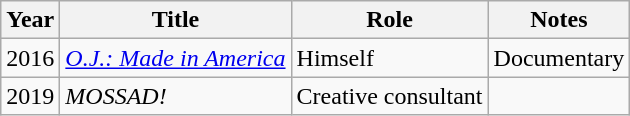<table class="wikitable">
<tr>
<th>Year</th>
<th>Title</th>
<th>Role</th>
<th>Notes</th>
</tr>
<tr>
<td>2016</td>
<td><em><a href='#'>O.J.: Made in America</a></em></td>
<td>Himself</td>
<td>Documentary</td>
</tr>
<tr>
<td>2019</td>
<td><em>MOSSAD!</em></td>
<td>Creative consultant</td>
<td></td>
</tr>
</table>
